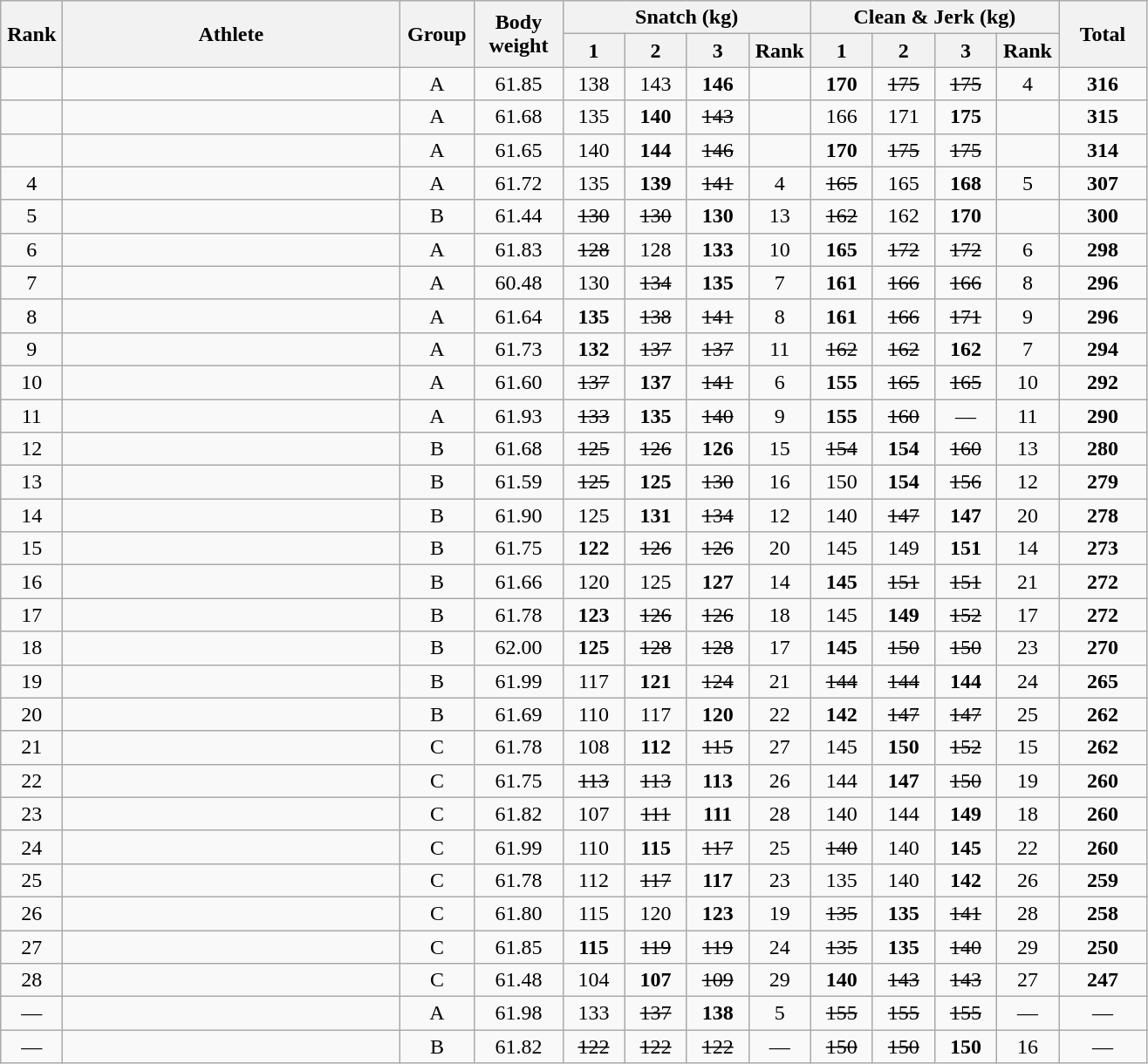<table class = "wikitable" style="text-align:center;">
<tr>
<th rowspan=2 width=40>Rank</th>
<th rowspan=2 width=250>Athlete</th>
<th rowspan=2 width=50>Group</th>
<th rowspan=2 width=60>Body weight</th>
<th colspan=4>Snatch (kg)</th>
<th colspan=4>Clean & Jerk (kg)</th>
<th rowspan=2 width=60>Total</th>
</tr>
<tr>
<th width=40>1</th>
<th width=40>2</th>
<th width=40>3</th>
<th width=40>Rank</th>
<th width=40>1</th>
<th width=40>2</th>
<th width=40>3</th>
<th width=40>Rank</th>
</tr>
<tr>
<td></td>
<td align=left></td>
<td>A</td>
<td>61.85</td>
<td>138</td>
<td>143</td>
<td><strong>146</strong></td>
<td></td>
<td><strong>170</strong></td>
<td><s>175 </s></td>
<td><s>175 </s></td>
<td>4</td>
<td><strong>316</strong></td>
</tr>
<tr>
<td></td>
<td align=left></td>
<td>A</td>
<td>61.68</td>
<td>135</td>
<td><strong>140</strong></td>
<td><s>143 </s></td>
<td></td>
<td>166</td>
<td>171</td>
<td><strong>175</strong></td>
<td></td>
<td><strong>315</strong></td>
</tr>
<tr>
<td></td>
<td align=left></td>
<td>A</td>
<td>61.65</td>
<td>140</td>
<td><strong>144</strong></td>
<td><s>146 </s></td>
<td></td>
<td><strong>170</strong></td>
<td><s>175 </s></td>
<td><s>175 </s></td>
<td></td>
<td><strong>314</strong></td>
</tr>
<tr>
<td>4</td>
<td align=left></td>
<td>A</td>
<td>61.72</td>
<td>135</td>
<td><strong>139</strong></td>
<td><s>141 </s></td>
<td>4</td>
<td><s>165 </s></td>
<td>165</td>
<td><strong>168</strong></td>
<td>5</td>
<td><strong>307</strong></td>
</tr>
<tr>
<td>5</td>
<td align=left></td>
<td>B</td>
<td>61.44</td>
<td><s>130 </s></td>
<td><s>130 </s></td>
<td><strong>130</strong></td>
<td>13</td>
<td><s>162 </s></td>
<td>162</td>
<td><strong>170</strong></td>
<td></td>
<td><strong>300</strong></td>
</tr>
<tr>
<td>6</td>
<td align=left></td>
<td>A</td>
<td>61.83</td>
<td><s>128 </s></td>
<td>128</td>
<td><strong>133</strong></td>
<td>10</td>
<td><strong>165</strong></td>
<td><s>172 </s></td>
<td><s>172 </s></td>
<td>6</td>
<td><strong>298</strong></td>
</tr>
<tr>
<td>7</td>
<td align=left></td>
<td>A</td>
<td>60.48</td>
<td>130</td>
<td><s>134 </s></td>
<td><strong>135</strong></td>
<td>7</td>
<td><strong>161</strong></td>
<td><s>166 </s></td>
<td><s>166 </s></td>
<td>8</td>
<td><strong>296</strong></td>
</tr>
<tr>
<td>8</td>
<td align=left></td>
<td>A</td>
<td>61.64</td>
<td><strong>135</strong></td>
<td><s>138 </s></td>
<td><s>141 </s></td>
<td>8</td>
<td><strong>161</strong></td>
<td><s>166 </s></td>
<td><s>171 </s></td>
<td>9</td>
<td><strong>296</strong></td>
</tr>
<tr>
<td>9</td>
<td align=left></td>
<td>A</td>
<td>61.73</td>
<td><strong>132</strong></td>
<td><s>137 </s></td>
<td><s>137 </s></td>
<td>11</td>
<td><s>162 </s></td>
<td><s>162 </s></td>
<td><strong>162</strong></td>
<td>7</td>
<td><strong>294</strong></td>
</tr>
<tr>
<td>10</td>
<td align=left></td>
<td>A</td>
<td>61.60</td>
<td><s>137 </s></td>
<td><strong>137</strong></td>
<td><s>141 </s></td>
<td>6</td>
<td><strong>155</strong></td>
<td><s>165 </s></td>
<td><s>165 </s></td>
<td>10</td>
<td><strong>292</strong></td>
</tr>
<tr>
<td>11</td>
<td align=left></td>
<td>A</td>
<td>61.93</td>
<td><s>133 </s></td>
<td><strong>135</strong></td>
<td><s>140 </s></td>
<td>9</td>
<td><strong>155</strong></td>
<td><s>160 </s></td>
<td>—</td>
<td>11</td>
<td><strong>290</strong></td>
</tr>
<tr>
<td>12</td>
<td align=left></td>
<td>B</td>
<td>61.68</td>
<td><s>125 </s></td>
<td><s>126 </s></td>
<td><strong>126</strong></td>
<td>15</td>
<td><s>154 </s></td>
<td><strong>154</strong></td>
<td><s>160 </s></td>
<td>13</td>
<td><strong>280</strong></td>
</tr>
<tr>
<td>13</td>
<td align=left></td>
<td>B</td>
<td>61.59</td>
<td><s>125 </s></td>
<td><strong>125</strong></td>
<td><s>130 </s></td>
<td>16</td>
<td>150</td>
<td><strong>154</strong></td>
<td><s>156 </s></td>
<td>12</td>
<td><strong>279</strong></td>
</tr>
<tr>
<td>14</td>
<td align=left></td>
<td>B</td>
<td>61.90</td>
<td>125</td>
<td><strong>131</strong></td>
<td><s>134 </s></td>
<td>12</td>
<td>140</td>
<td><s>147 </s></td>
<td><strong>147</strong></td>
<td>20</td>
<td><strong>278</strong></td>
</tr>
<tr>
<td>15</td>
<td align=left></td>
<td>B</td>
<td>61.75</td>
<td><strong>122</strong></td>
<td><s>126 </s></td>
<td><s>126 </s></td>
<td>20</td>
<td>145</td>
<td>149</td>
<td><strong>151</strong></td>
<td>14</td>
<td><strong>273</strong></td>
</tr>
<tr>
<td>16</td>
<td align=left></td>
<td>B</td>
<td>61.66</td>
<td>120</td>
<td>125</td>
<td><strong>127</strong></td>
<td>14</td>
<td><strong>145</strong></td>
<td><s>151 </s></td>
<td><s>151 </s></td>
<td>21</td>
<td><strong>272</strong></td>
</tr>
<tr>
<td>17</td>
<td align=left></td>
<td>B</td>
<td>61.78</td>
<td><strong>123</strong></td>
<td><s>126 </s></td>
<td><s>126 </s></td>
<td>18</td>
<td>145</td>
<td><strong>149</strong></td>
<td><s>152 </s></td>
<td>17</td>
<td><strong>272</strong></td>
</tr>
<tr>
<td>18</td>
<td align=left></td>
<td>B</td>
<td>62.00</td>
<td><strong>125</strong></td>
<td><s>128 </s></td>
<td><s>128 </s></td>
<td>17</td>
<td><strong>145</strong></td>
<td><s>150 </s></td>
<td><s>150 </s></td>
<td>23</td>
<td><strong>270</strong></td>
</tr>
<tr>
<td>19</td>
<td align=left></td>
<td>B</td>
<td>61.99</td>
<td>117</td>
<td><strong>121</strong></td>
<td><s>124 </s></td>
<td>21</td>
<td><s>144 </s></td>
<td><s>144 </s></td>
<td><strong>144</strong></td>
<td>24</td>
<td><strong>265</strong></td>
</tr>
<tr>
<td>20</td>
<td align=left></td>
<td>B</td>
<td>61.69</td>
<td>110</td>
<td>117</td>
<td><strong>120</strong></td>
<td>22</td>
<td><strong>142</strong></td>
<td><s>147 </s></td>
<td><s>147 </s></td>
<td>25</td>
<td><strong>262</strong></td>
</tr>
<tr>
<td>21</td>
<td align=left></td>
<td>C</td>
<td>61.78</td>
<td>108</td>
<td><strong>112</strong></td>
<td><s>115 </s></td>
<td>27</td>
<td>145</td>
<td><strong>150</strong></td>
<td><s>152 </s></td>
<td>15</td>
<td><strong>262</strong></td>
</tr>
<tr>
<td>22</td>
<td align=left></td>
<td>C</td>
<td>61.75</td>
<td><s>113 </s></td>
<td><s>113 </s></td>
<td><strong>113</strong></td>
<td>26</td>
<td>144</td>
<td><strong>147</strong></td>
<td><s>150 </s></td>
<td>19</td>
<td><strong>260</strong></td>
</tr>
<tr>
<td>23</td>
<td align=left></td>
<td>C</td>
<td>61.82</td>
<td>107</td>
<td><s>111 </s></td>
<td><strong>111</strong></td>
<td>28</td>
<td>140</td>
<td>144</td>
<td><strong>149</strong></td>
<td>18</td>
<td><strong>260</strong></td>
</tr>
<tr>
<td>24</td>
<td align=left></td>
<td>C</td>
<td>61.99</td>
<td>110</td>
<td><strong>115</strong></td>
<td><s>117 </s></td>
<td>25</td>
<td><s>140 </s></td>
<td>140</td>
<td><strong>145</strong></td>
<td>22</td>
<td><strong>260</strong></td>
</tr>
<tr>
<td>25</td>
<td align=left></td>
<td>C</td>
<td>61.78</td>
<td>112</td>
<td><s>117 </s></td>
<td><strong>117</strong></td>
<td>23</td>
<td>135</td>
<td>140</td>
<td><strong>142</strong></td>
<td>26</td>
<td><strong>259</strong></td>
</tr>
<tr>
<td>26</td>
<td align=left></td>
<td>C</td>
<td>61.80</td>
<td>115</td>
<td>120</td>
<td><strong>123</strong></td>
<td>19</td>
<td><s>135 </s></td>
<td><strong>135</strong></td>
<td><s>141 </s></td>
<td>28</td>
<td><strong>258</strong></td>
</tr>
<tr>
<td>27</td>
<td align=left></td>
<td>C</td>
<td>61.85</td>
<td><strong>115</strong></td>
<td><s>119 </s></td>
<td><s>119 </s></td>
<td>24</td>
<td><s>135 </s></td>
<td><strong>135</strong></td>
<td><s>140 </s></td>
<td>29</td>
<td><strong>250</strong></td>
</tr>
<tr>
<td>28</td>
<td align=left></td>
<td>C</td>
<td>61.48</td>
<td>104</td>
<td><strong>107</strong></td>
<td><s>109 </s></td>
<td>29</td>
<td><strong>140</strong></td>
<td><s>143 </s></td>
<td><s>143 </s></td>
<td>27</td>
<td><strong>247</strong></td>
</tr>
<tr>
<td>—</td>
<td align=left></td>
<td>A</td>
<td>61.98</td>
<td>133</td>
<td><s>137 </s></td>
<td><strong>138</strong></td>
<td>5</td>
<td><s>155 </s></td>
<td><s>155 </s></td>
<td><s>155 </s></td>
<td>—</td>
<td>—</td>
</tr>
<tr>
<td>—</td>
<td align=left></td>
<td>B</td>
<td>61.82</td>
<td><s>122 </s></td>
<td><s>122 </s></td>
<td><s>122 </s></td>
<td>—</td>
<td><s>150 </s></td>
<td><s>150 </s></td>
<td><strong>150</strong></td>
<td>16</td>
<td>—</td>
</tr>
</table>
